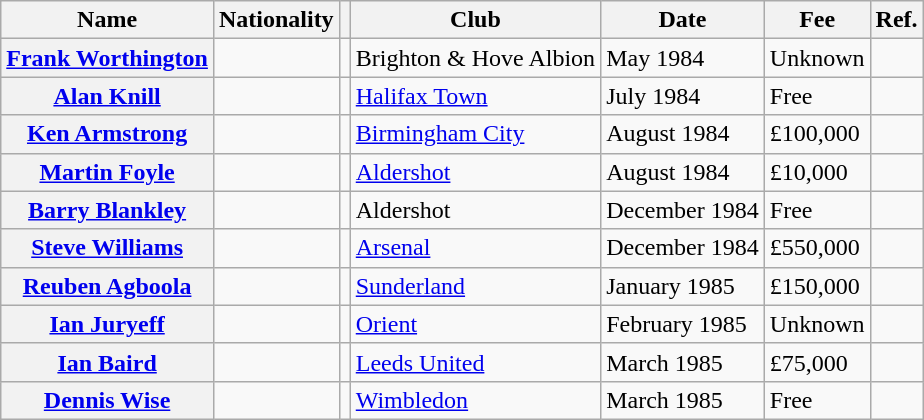<table class="wikitable plainrowheaders">
<tr>
<th scope="col">Name</th>
<th scope="col">Nationality</th>
<th scope="col"></th>
<th scope="col">Club</th>
<th scope="col">Date</th>
<th scope="col">Fee</th>
<th scope="col">Ref.</th>
</tr>
<tr>
<th scope="row"><a href='#'>Frank Worthington</a></th>
<td></td>
<td align="center"></td>
<td> Brighton & Hove Albion</td>
<td>May 1984</td>
<td>Unknown</td>
<td align="center"></td>
</tr>
<tr>
<th scope="row"><a href='#'>Alan Knill</a></th>
<td></td>
<td align="center"></td>
<td> <a href='#'>Halifax Town</a></td>
<td>July 1984</td>
<td>Free</td>
<td align="center"></td>
</tr>
<tr>
<th scope="row"><a href='#'>Ken Armstrong</a></th>
<td></td>
<td align="center"></td>
<td> <a href='#'>Birmingham City</a></td>
<td>August 1984</td>
<td>£100,000</td>
<td align="center"></td>
</tr>
<tr>
<th scope="row"><a href='#'>Martin Foyle</a></th>
<td></td>
<td align="center"></td>
<td> <a href='#'>Aldershot</a></td>
<td>August 1984</td>
<td>£10,000</td>
<td align="center"></td>
</tr>
<tr>
<th scope="row"><a href='#'>Barry Blankley</a></th>
<td></td>
<td align="center"></td>
<td> Aldershot</td>
<td>December 1984</td>
<td>Free</td>
<td align="center"></td>
</tr>
<tr>
<th scope="row"><a href='#'>Steve Williams</a></th>
<td></td>
<td align="center"></td>
<td> <a href='#'>Arsenal</a></td>
<td>December 1984</td>
<td>£550,000</td>
<td align="center"></td>
</tr>
<tr>
<th scope="row"><a href='#'>Reuben Agboola</a></th>
<td></td>
<td align="center"></td>
<td> <a href='#'>Sunderland</a></td>
<td>January 1985</td>
<td>£150,000</td>
<td align="center"></td>
</tr>
<tr>
<th scope="row"><a href='#'>Ian Juryeff</a></th>
<td></td>
<td align="center"></td>
<td> <a href='#'>Orient</a></td>
<td>February 1985</td>
<td>Unknown</td>
<td align="center"></td>
</tr>
<tr>
<th scope="row"><a href='#'>Ian Baird</a></th>
<td></td>
<td align="center"></td>
<td> <a href='#'>Leeds United</a></td>
<td>March 1985</td>
<td>£75,000</td>
<td align="center"></td>
</tr>
<tr>
<th scope="row"><a href='#'>Dennis Wise</a></th>
<td></td>
<td align="center"></td>
<td> <a href='#'>Wimbledon</a></td>
<td>March 1985</td>
<td>Free</td>
<td align="center"></td>
</tr>
</table>
